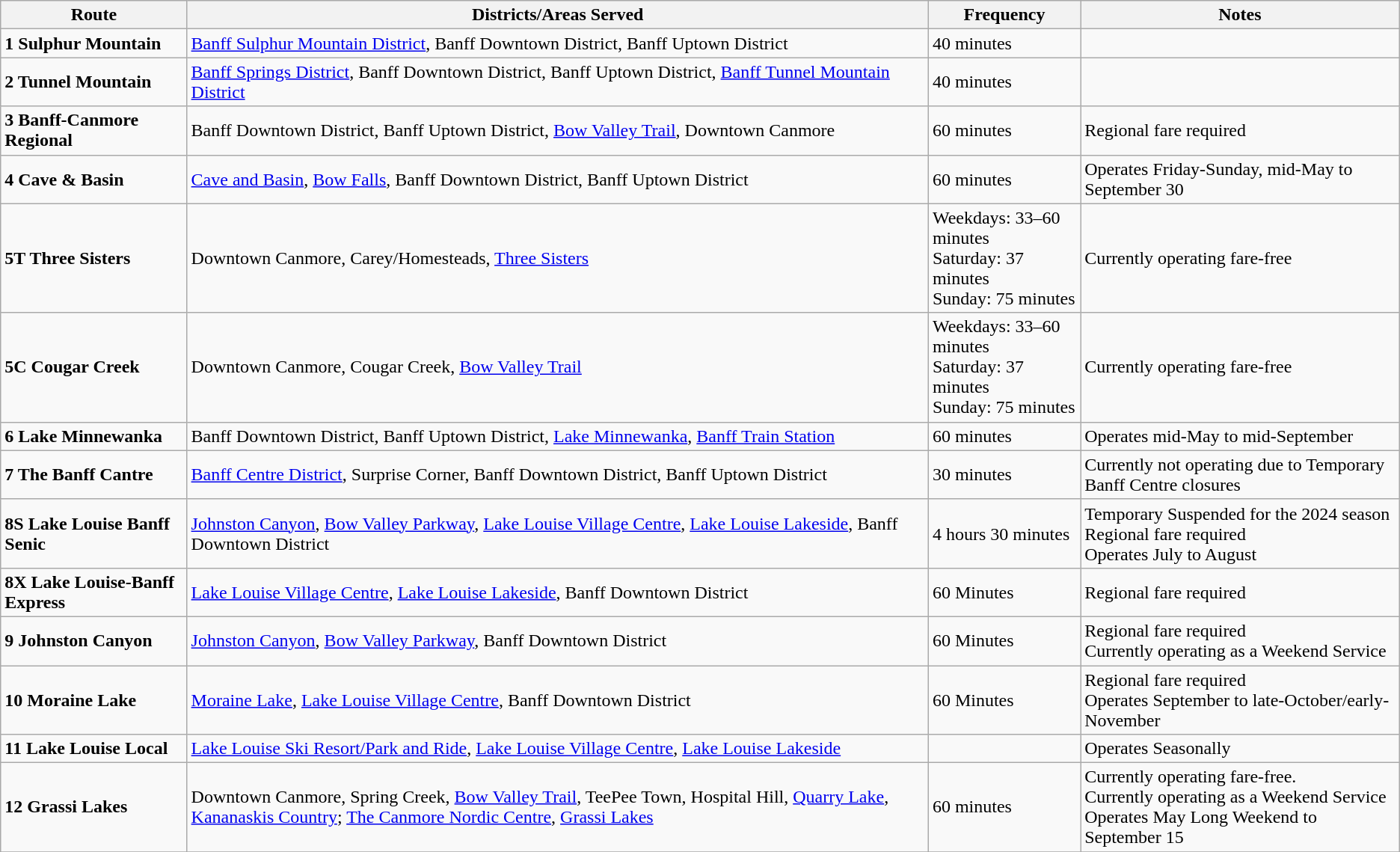<table class="wikitable mw-collapsible mw-collapsed" style="font-size: 100%">
<tr>
<th>Route</th>
<th>Districts/Areas Served</th>
<th>Frequency</th>
<th>Notes</th>
</tr>
<tr>
<td><strong>1 Sulphur Mountain</strong></td>
<td><a href='#'>Banff Sulphur Mountain District</a>, Banff Downtown District, Banff Uptown District</td>
<td>40 minutes</td>
<td></td>
</tr>
<tr>
<td><strong>2 Tunnel Mountain</strong></td>
<td><a href='#'>Banff Springs District</a>, Banff Downtown District, Banff Uptown District, <a href='#'>Banff Tunnel Mountain District</a></td>
<td>40 minutes</td>
<td></td>
</tr>
<tr>
<td><strong>3 Banff-Canmore Regional</strong></td>
<td>Banff Downtown District, Banff Uptown District, <a href='#'>Bow Valley Trail</a>, Downtown Canmore</td>
<td>60 minutes</td>
<td>Regional fare required</td>
</tr>
<tr>
<td><strong>4 Cave & Basin</strong></td>
<td><a href='#'>Cave and Basin</a>, <a href='#'>Bow Falls</a>, Banff Downtown District, Banff Uptown District</td>
<td>60 minutes</td>
<td>Operates Friday-Sunday, mid-May to September 30</td>
</tr>
<tr>
<td><strong>5T Three Sisters</strong></td>
<td>Downtown Canmore, Carey/Homesteads, <a href='#'>Three Sisters</a></td>
<td>Weekdays: 33–60 minutes<br>Saturday: 37 minutes<br>Sunday: 75 minutes</td>
<td>Currently operating fare-free</td>
</tr>
<tr>
<td><strong>5C Cougar Creek</strong></td>
<td>Downtown Canmore, Cougar Creek, <a href='#'>Bow Valley Trail</a></td>
<td>Weekdays: 33–60 minutes<br>Saturday: 37 minutes<br>Sunday: 75 minutes</td>
<td>Currently operating fare-free</td>
</tr>
<tr>
<td><strong>6 Lake Minnewanka</strong></td>
<td>Banff Downtown District, Banff Uptown District, <a href='#'>Lake Minnewanka</a>, <a href='#'>Banff Train Station</a></td>
<td>60 minutes</td>
<td>Operates mid-May to mid-September</td>
</tr>
<tr>
<td><strong>7 The Banff Cantre</strong></td>
<td><a href='#'>Banff Centre District</a>, Surprise Corner, Banff Downtown District, Banff Uptown District</td>
<td>30 minutes</td>
<td>Currently not operating due to Temporary Banff Centre closures</td>
</tr>
<tr>
<td><strong>8S Lake Louise Banff Senic</strong></td>
<td><a href='#'>Johnston Canyon</a>, <a href='#'>Bow Valley Parkway</a>, <a href='#'>Lake Louise Village Centre</a>, <a href='#'>Lake Louise Lakeside</a>, Banff Downtown District</td>
<td>4 hours 30 minutes</td>
<td>Temporary Suspended for the 2024 season<br>Regional fare required<br>Operates July to August</td>
</tr>
<tr>
<td><strong>8X Lake Louise-Banff Express</strong></td>
<td><a href='#'>Lake Louise Village Centre</a>, <a href='#'>Lake Louise Lakeside</a>, Banff Downtown District</td>
<td>60 Minutes</td>
<td>Regional fare required</td>
</tr>
<tr>
<td><strong>9 Johnston Canyon</strong></td>
<td><a href='#'>Johnston Canyon</a>, <a href='#'>Bow Valley Parkway</a>, Banff Downtown District</td>
<td>60 Minutes</td>
<td>Regional fare required<br>Currently operating as a Weekend Service</td>
</tr>
<tr>
<td><strong>10 Moraine Lake</strong></td>
<td><a href='#'>Moraine Lake</a>, <a href='#'>Lake Louise Village Centre</a>, Banff Downtown District</td>
<td>60 Minutes</td>
<td>Regional fare required<br>Operates September to late-October/early-November</td>
</tr>
<tr>
<td><strong>11 Lake Louise Local</strong></td>
<td><a href='#'>Lake Louise Ski Resort/Park and Ride</a>, <a href='#'>Lake Louise Village Centre</a>, <a href='#'>Lake Louise Lakeside</a></td>
<td></td>
<td>Operates Seasonally</td>
</tr>
<tr>
<td><strong>12 Grassi Lakes</strong></td>
<td>Downtown Canmore, Spring Creek, <a href='#'>Bow Valley Trail</a>, TeePee Town, Hospital Hill, <a href='#'>Quarry Lake</a>, <a href='#'>Kananaskis Country</a>; <a href='#'>The Canmore Nordic Centre</a>, <a href='#'>Grassi Lakes</a></td>
<td>60 minutes</td>
<td>Currently operating fare-free.<br>Currently operating as a Weekend Service<br>Operates May Long Weekend to September 15</td>
</tr>
<tr>
</tr>
</table>
